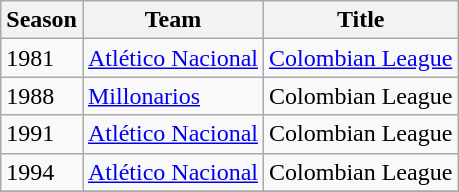<table class="wikitable">
<tr>
<th>Season</th>
<th>Team</th>
<th>Title</th>
</tr>
<tr>
<td>1981</td>
<td><a href='#'>Atlético Nacional</a></td>
<td><a href='#'>Colombian League</a></td>
</tr>
<tr>
<td>1988</td>
<td><a href='#'>Millonarios</a></td>
<td>Colombian League</td>
</tr>
<tr>
<td>1991</td>
<td><a href='#'>Atlético Nacional</a></td>
<td>Colombian League</td>
</tr>
<tr>
<td>1994</td>
<td><a href='#'>Atlético Nacional</a></td>
<td>Colombian League</td>
</tr>
<tr>
</tr>
</table>
